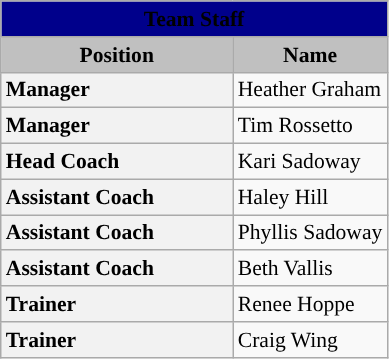<table class="wikitable" style="text-align:left; font-size:90%;">
<tr>
<th style=background:DarkBlue colspan=2><span>Team Staff</span></th>
</tr>
<tr>
<th width=60% style="background:silver;">Position</th>
<th style="background:silver;">Name</th>
</tr>
<tr>
<th style="text-align:left;">Manager</th>
<td>Heather Graham</td>
</tr>
<tr>
<th style="text-align:left;">Manager</th>
<td>Tim Rossetto</td>
</tr>
<tr>
<th style="text-align:left;">Head Coach</th>
<td>Kari Sadoway</td>
</tr>
<tr>
<th style="text-align:left;">Assistant Coach</th>
<td>Haley Hill</td>
</tr>
<tr>
<th style="text-align:left;">Assistant Coach</th>
<td>Phyllis Sadoway</td>
</tr>
<tr>
<th style="text-align:left;">Assistant Coach</th>
<td>Beth Vallis</td>
</tr>
<tr>
<th style="text-align:left;">Trainer</th>
<td>Renee Hoppe</td>
</tr>
<tr>
<th style="text-align:left;">Trainer</th>
<td>Craig Wing</td>
</tr>
</table>
